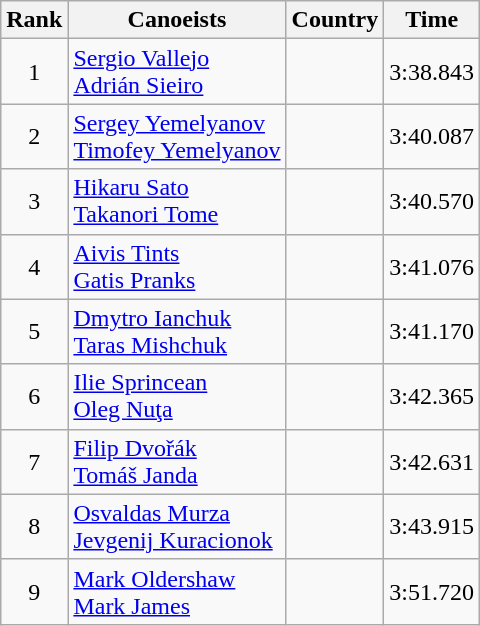<table class="wikitable" style="text-align:center">
<tr>
<th>Rank</th>
<th>Canoeists</th>
<th>Country</th>
<th>Time</th>
</tr>
<tr>
<td>1</td>
<td align="left"><a href='#'>Sergio Vallejo</a><br><a href='#'>Adrián Sieiro</a></td>
<td align="left"></td>
<td>3:38.843</td>
</tr>
<tr>
<td>2</td>
<td align="left"><a href='#'>Sergey Yemelyanov</a><br><a href='#'>Timofey Yemelyanov</a></td>
<td align="left"></td>
<td>3:40.087</td>
</tr>
<tr>
<td>3</td>
<td align="left"><a href='#'>Hikaru Sato</a><br><a href='#'>Takanori Tome</a></td>
<td align="left"></td>
<td>3:40.570</td>
</tr>
<tr>
<td>4</td>
<td align="left"><a href='#'>Aivis Tints</a><br><a href='#'>Gatis Pranks</a></td>
<td align="left"></td>
<td>3:41.076</td>
</tr>
<tr>
<td>5</td>
<td align="left"><a href='#'>Dmytro Ianchuk</a><br><a href='#'>Taras Mishchuk</a></td>
<td align="left"></td>
<td>3:41.170</td>
</tr>
<tr>
<td>6</td>
<td align="left"><a href='#'>Ilie Sprincean</a><br><a href='#'>Oleg Nuţa</a></td>
<td align="left"></td>
<td>3:42.365</td>
</tr>
<tr>
<td>7</td>
<td align="left"><a href='#'>Filip Dvořák</a><br><a href='#'>Tomáš Janda</a></td>
<td align="left"></td>
<td>3:42.631</td>
</tr>
<tr>
<td>8</td>
<td align="left"><a href='#'>Osvaldas Murza</a><br><a href='#'>Jevgenij Kuracionok</a></td>
<td align="left"></td>
<td>3:43.915</td>
</tr>
<tr>
<td>9</td>
<td align="left"><a href='#'>Mark Oldershaw</a><br><a href='#'>Mark James</a></td>
<td align="left"></td>
<td>3:51.720</td>
</tr>
</table>
